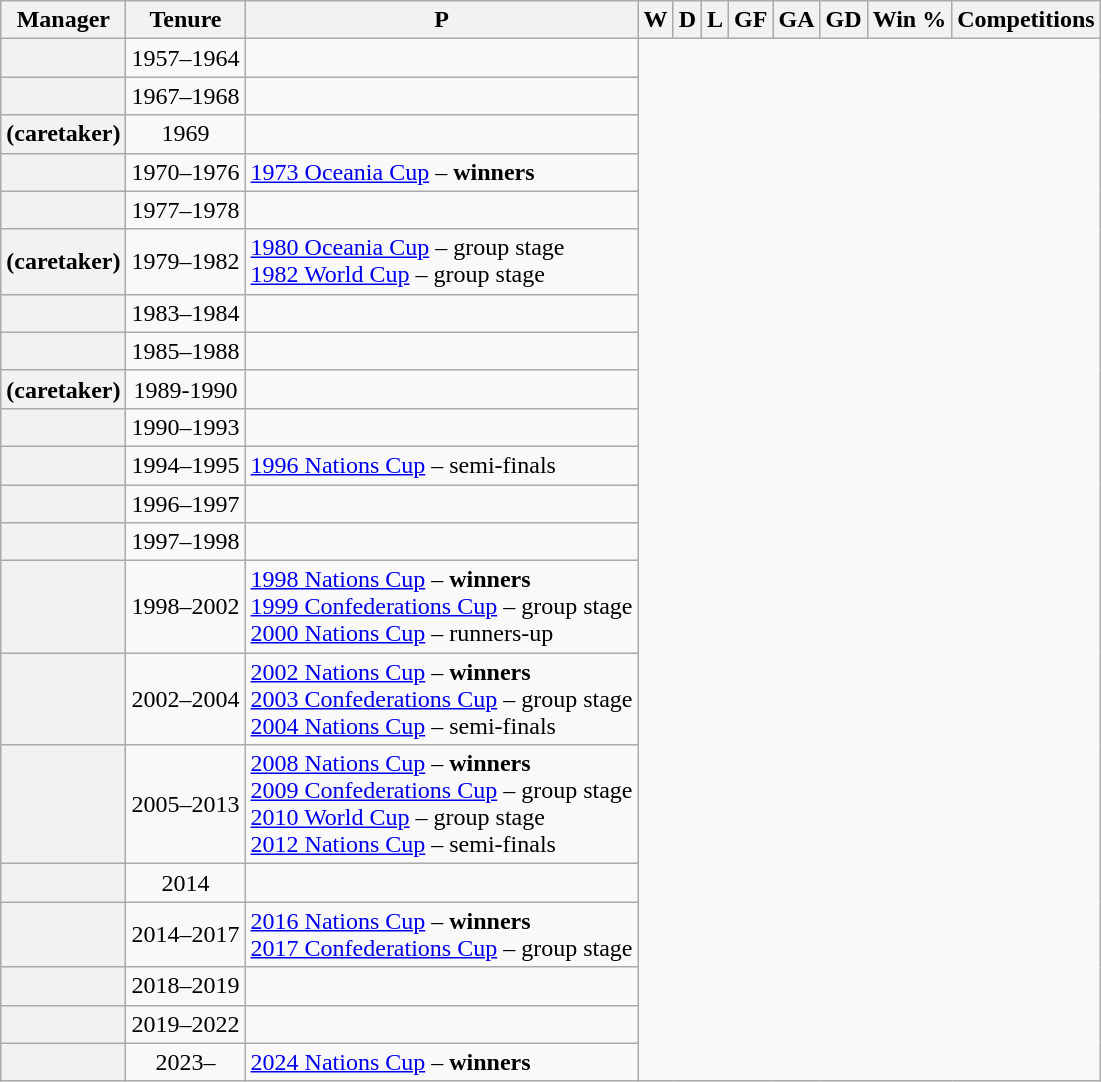<table class="wikitable sortable plainrowheaders" style="text-align:center;">
<tr>
<th scope=col>Manager</th>
<th scope=col>Tenure</th>
<th scope=col>P</th>
<th scope=col>W</th>
<th scope=col>D</th>
<th scope=col>L</th>
<th scope=col>GF</th>
<th scope=col>GA</th>
<th scope=col>GD</th>
<th scope=col>Win %</th>
<th scope=col>Competitions</th>
</tr>
<tr>
<th scope=row style="text-align: left;"> </th>
<td>1957–1964<br></td>
<td></td>
</tr>
<tr>
<th scope=row style="text-align: left;"> </th>
<td>1967–1968<br></td>
<td></td>
</tr>
<tr>
<th scope=row style="text-align: left;">  (caretaker)</th>
<td>1969<br></td>
<td></td>
</tr>
<tr>
<th scope=row style="text-align: left;"> </th>
<td>1970–1976<br></td>
<td style="text-align: left;"><a href='#'>1973 Oceania Cup</a> – <strong>winners</strong></td>
</tr>
<tr>
<th scope=row style="text-align: left;"> </th>
<td>1977–1978<br></td>
<td></td>
</tr>
<tr>
<th scope=row style="text-align: left;">  (caretaker)</th>
<td>1979–1982<br></td>
<td style="text-align: left;"><a href='#'>1980 Oceania Cup</a> – group stage<br><a href='#'>1982 World Cup</a> – group stage</td>
</tr>
<tr>
<th scope=row style="text-align: left;"> </th>
<td>1983–1984<br></td>
<td></td>
</tr>
<tr>
<th scope=row style="text-align: left;"> </th>
<td>1985–1988<br></td>
<td></td>
</tr>
<tr>
<th scope=row style="text-align: left;">  (caretaker)</th>
<td>1989-1990<br></td>
<td></td>
</tr>
<tr>
<th scope=row style="text-align: left;"> </th>
<td>1990–1993<br></td>
<td></td>
</tr>
<tr>
<th scope=row style="text-align: left;"> </th>
<td>1994–1995<br></td>
<td style="text-align: left;"><a href='#'>1996 Nations Cup</a> – semi-finals</td>
</tr>
<tr>
<th scope=row style="text-align: left;"> </th>
<td>1996–1997<br></td>
<td></td>
</tr>
<tr>
<th scope=row style="text-align: left;"> </th>
<td>1997–1998<br></td>
<td></td>
</tr>
<tr>
<th scope=row style="text-align: left;"> </th>
<td>1998–2002<br></td>
<td style="text-align: left;"><a href='#'>1998 Nations Cup</a> – <strong>winners</strong><br><a href='#'>1999 Confederations Cup</a> – group stage<br><a href='#'>2000 Nations Cup</a> – runners-up</td>
</tr>
<tr>
<th scope=row style="text-align: left;"> </th>
<td>2002–2004<br></td>
<td style="text-align: left;"><a href='#'>2002 Nations Cup</a> – <strong>winners</strong><br><a href='#'>2003 Confederations Cup</a> – group stage<br><a href='#'>2004 Nations Cup</a> – semi-finals</td>
</tr>
<tr>
<th scope=row style="text-align: left;"> </th>
<td>2005–2013<br></td>
<td style="text-align: left;"><a href='#'>2008 Nations Cup</a> – <strong>winners</strong><br><a href='#'>2009 Confederations Cup</a> – group stage<br><a href='#'>2010 World Cup</a> – group stage<br><a href='#'>2012 Nations Cup</a> – semi-finals</td>
</tr>
<tr>
<th scope=row style="text-align: left;"> </th>
<td>2014<br></td>
<td></td>
</tr>
<tr>
<th scope=row style="text-align: left;"> </th>
<td>2014–2017<br></td>
<td style="text-align: left;"><a href='#'>2016 Nations Cup</a> – <strong>winners</strong><br><a href='#'>2017 Confederations Cup</a> – group stage</td>
</tr>
<tr>
<th scope=row style="text-align: left;"> </th>
<td>2018–2019<br></td>
<td></td>
</tr>
<tr>
<th scope=row style="text-align: left;"> </th>
<td>2019–2022<br></td>
<td></td>
</tr>
<tr>
<th scope=row style="text-align: left;"> </th>
<td>2023–<br></td>
<td style="text-align: left;"><a href='#'>2024 Nations Cup</a> – <strong>winners</strong></td>
</tr>
</table>
